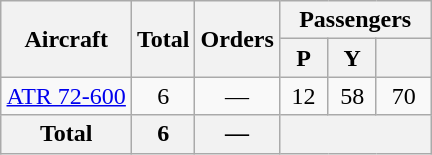<table class="wikitable" style="margin:1em auto; border-collapse:collapse;text-align:center">
<tr>
<th rowspan="2">Aircraft</th>
<th rowspan="2">Total</th>
<th rowspan="2">Orders</th>
<th colspan="3">Passengers</th>
</tr>
<tr>
<th style="width:25px;"><abbr> P</abbr></th>
<th style="width:25px;"><abbr>Y</abbr></th>
<th style="width:29px;"></th>
</tr>
<tr>
<td><a href='#'>ATR 72-600</a></td>
<td>6</td>
<td>—</td>
<td>12</td>
<td>58</td>
<td>70</td>
</tr>
<tr>
<th>Total</th>
<th>6</th>
<th>—</th>
<th colspan="3"></th>
</tr>
</table>
